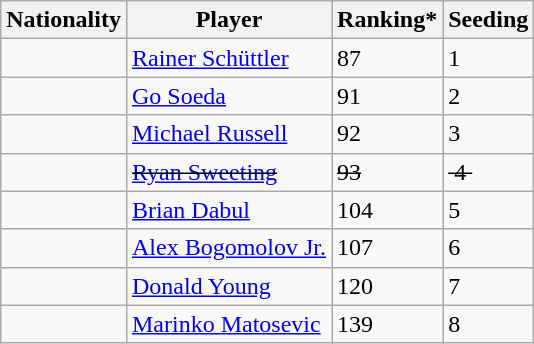<table class="wikitable" border="1">
<tr>
<th>Nationality</th>
<th>Player</th>
<th>Ranking*</th>
<th>Seeding</th>
</tr>
<tr>
<td></td>
<td><a href='#'>Rainer Schüttler</a></td>
<td>87</td>
<td>1</td>
</tr>
<tr>
<td></td>
<td><a href='#'>Go Soeda</a></td>
<td>91</td>
<td>2</td>
</tr>
<tr>
<td></td>
<td><a href='#'>Michael Russell</a></td>
<td>92</td>
<td>3</td>
</tr>
<tr>
<td><s></s></td>
<td><s><a href='#'>Ryan Sweeting</a></s></td>
<td><s>93</s></td>
<td><s> 4 </s></td>
</tr>
<tr>
<td></td>
<td><a href='#'>Brian Dabul</a></td>
<td>104</td>
<td>5</td>
</tr>
<tr>
<td></td>
<td><a href='#'>Alex Bogomolov Jr.</a></td>
<td>107</td>
<td>6</td>
</tr>
<tr>
<td></td>
<td><a href='#'>Donald Young</a></td>
<td>120</td>
<td>7</td>
</tr>
<tr>
<td></td>
<td><a href='#'>Marinko Matosevic</a></td>
<td>139</td>
<td>8</td>
</tr>
</table>
